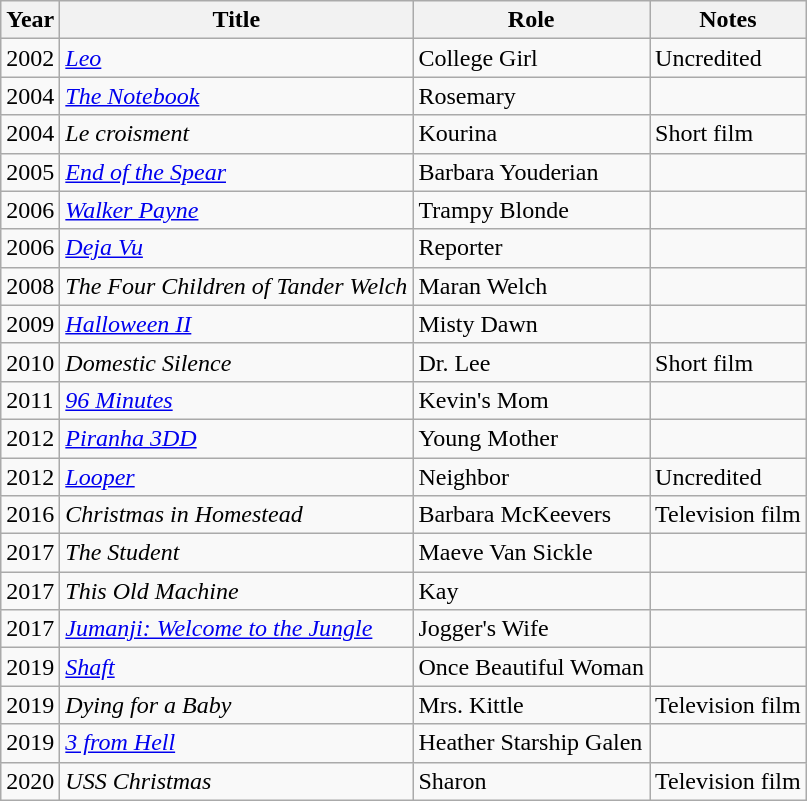<table class="wikitable sortable">
<tr>
<th>Year</th>
<th>Title</th>
<th>Role</th>
<th>Notes</th>
</tr>
<tr>
<td>2002</td>
<td><em><a href='#'>Leo</a></em></td>
<td>College Girl</td>
<td>Uncredited</td>
</tr>
<tr>
<td>2004</td>
<td><em><a href='#'>The Notebook</a></em></td>
<td>Rosemary</td>
<td></td>
</tr>
<tr>
<td>2004</td>
<td><em>Le croisment</em></td>
<td>Kourina</td>
<td>Short film</td>
</tr>
<tr>
<td>2005</td>
<td><em><a href='#'>End of the Spear</a></em></td>
<td>Barbara Youderian</td>
<td></td>
</tr>
<tr>
<td>2006</td>
<td><em><a href='#'>Walker Payne</a></em></td>
<td>Trampy Blonde</td>
<td></td>
</tr>
<tr>
<td>2006</td>
<td><em><a href='#'>Deja Vu</a></em></td>
<td>Reporter</td>
<td></td>
</tr>
<tr>
<td>2008</td>
<td><em>The Four Children of Tander Welch</em></td>
<td>Maran Welch</td>
<td></td>
</tr>
<tr>
<td>2009</td>
<td><em><a href='#'>Halloween II</a> </em></td>
<td>Misty Dawn</td>
<td></td>
</tr>
<tr>
<td>2010</td>
<td><em>Domestic Silence</em></td>
<td>Dr. Lee</td>
<td>Short film</td>
</tr>
<tr>
<td>2011</td>
<td><em><a href='#'>96 Minutes</a> </em></td>
<td>Kevin's Mom</td>
<td></td>
</tr>
<tr>
<td>2012</td>
<td><em><a href='#'>Piranha 3DD</a></em></td>
<td>Young Mother</td>
<td></td>
</tr>
<tr>
<td>2012</td>
<td><em><a href='#'>Looper</a> </em></td>
<td>Neighbor</td>
<td>Uncredited</td>
</tr>
<tr>
<td>2016</td>
<td><em>Christmas in Homestead</em></td>
<td>Barbara McKeevers</td>
<td>Television film</td>
</tr>
<tr>
<td>2017</td>
<td><em>The Student</em></td>
<td>Maeve Van Sickle</td>
<td></td>
</tr>
<tr>
<td>2017</td>
<td><em>This Old Machine</em></td>
<td>Kay</td>
<td></td>
</tr>
<tr>
<td>2017</td>
<td><em><a href='#'>Jumanji: Welcome to the Jungle</a> </em></td>
<td>Jogger's Wife</td>
<td></td>
</tr>
<tr>
<td>2019</td>
<td><em><a href='#'>Shaft</a></em></td>
<td>Once Beautiful Woman</td>
<td></td>
</tr>
<tr>
<td>2019</td>
<td><em>Dying for a Baby</em></td>
<td>Mrs. Kittle</td>
<td>Television film</td>
</tr>
<tr>
<td>2019</td>
<td><em><a href='#'>3 from Hell</a></em></td>
<td>Heather Starship Galen</td>
<td></td>
</tr>
<tr>
<td>2020</td>
<td><em>USS Christmas</em></td>
<td>Sharon</td>
<td>Television film</td>
</tr>
</table>
